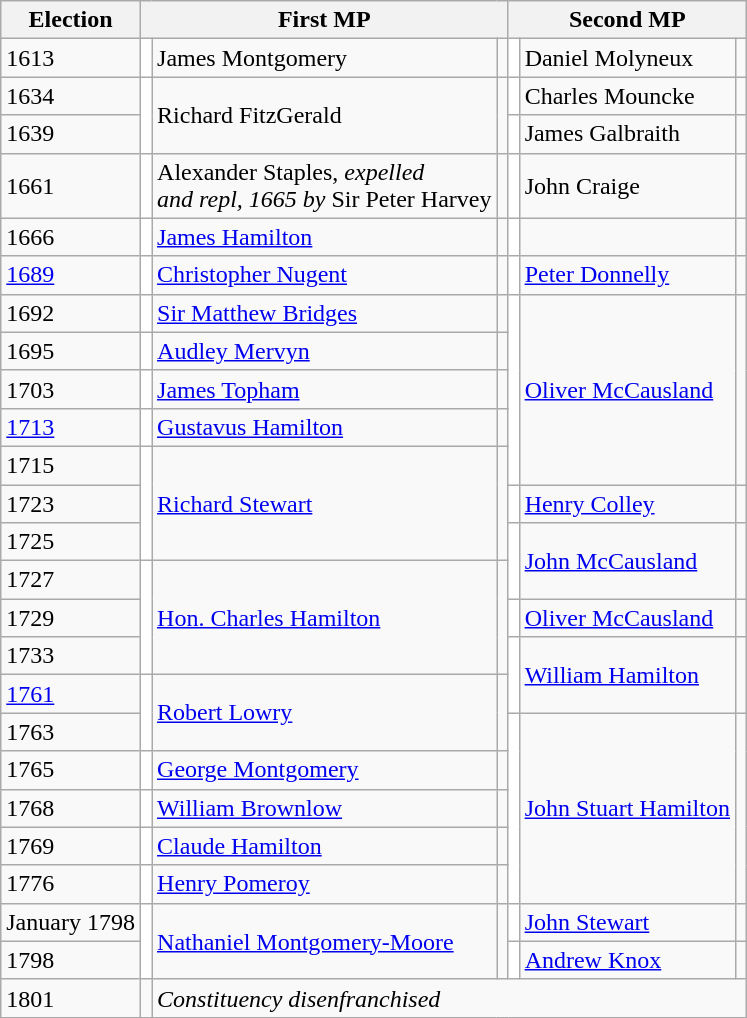<table class="wikitable">
<tr>
<th>Election</th>
<th colspan=3>First MP</th>
<th colspan=3>Second MP</th>
</tr>
<tr>
<td>1613</td>
<td style="background-color: white"></td>
<td>James Montgomery</td>
<td></td>
<td style="background-color: white"></td>
<td>Daniel Molyneux</td>
<td></td>
</tr>
<tr>
<td>1634</td>
<td rowspan=2 style="background-color: white"></td>
<td rowspan=2>Richard FitzGerald</td>
<td rowspan=2></td>
<td style="background-color: white"></td>
<td>Charles Mouncke</td>
<td></td>
</tr>
<tr>
<td>1639</td>
<td style="background-color: white"></td>
<td>James Galbraith</td>
<td></td>
</tr>
<tr>
<td>1661</td>
<td style="background-color: white"></td>
<td>Alexander Staples, <em>expelled <br> and repl, 1665 by</em> Sir Peter Harvey</td>
<td></td>
<td style="background-color: white"></td>
<td>John Craige</td>
<td></td>
</tr>
<tr>
<td>1666</td>
<td style="background-color: white"></td>
<td><a href='#'>James Hamilton</a></td>
<td></td>
<td style="background-color: white"></td>
<td></td>
<td></td>
</tr>
<tr>
<td><a href='#'>1689</a></td>
<td style="background-color: white"></td>
<td><a href='#'>Christopher Nugent</a></td>
<td></td>
<td style="background-color: white"></td>
<td><a href='#'>Peter Donnelly</a></td>
<td></td>
</tr>
<tr>
<td>1692</td>
<td style="background-color: white"></td>
<td><a href='#'>Sir Matthew Bridges</a> </td>
<td></td>
<td rowspan="5" style="background-color: white"></td>
<td rowspan="5"><a href='#'>Oliver McCausland</a></td>
<td rowspan="5"></td>
</tr>
<tr>
<td>1695</td>
<td style="background-color: white"></td>
<td><a href='#'>Audley Mervyn</a></td>
<td></td>
</tr>
<tr>
<td>1703</td>
<td style="background-color: white"></td>
<td><a href='#'>James Topham</a></td>
<td></td>
</tr>
<tr>
<td><a href='#'>1713</a></td>
<td style="background-color: white"></td>
<td><a href='#'>Gustavus Hamilton</a></td>
<td></td>
</tr>
<tr>
<td>1715</td>
<td rowspan="3" style="background-color: white"></td>
<td rowspan="3"><a href='#'>Richard Stewart</a></td>
<td rowspan="3"></td>
</tr>
<tr>
<td>1723</td>
<td style="background-color: white"></td>
<td><a href='#'>Henry Colley</a></td>
<td></td>
</tr>
<tr>
<td>1725</td>
<td rowspan="2" style="background-color: white"></td>
<td rowspan="2"><a href='#'>John McCausland</a></td>
<td rowspan="2"></td>
</tr>
<tr>
<td>1727</td>
<td rowspan="3" style="background-color: white"></td>
<td rowspan="3"><a href='#'>Hon. Charles Hamilton</a></td>
<td rowspan="3"></td>
</tr>
<tr>
<td>1729</td>
<td style="background-color: white"></td>
<td><a href='#'>Oliver McCausland</a></td>
<td></td>
</tr>
<tr>
<td>1733</td>
<td rowspan="2" style="background-color: white"></td>
<td rowspan="2"><a href='#'>William Hamilton</a></td>
<td rowspan="2"></td>
</tr>
<tr>
<td><a href='#'>1761</a></td>
<td rowspan="2"  style="background-color: white"></td>
<td rowspan="2"><a href='#'>Robert Lowry</a></td>
<td rowspan="2"></td>
</tr>
<tr>
<td>1763</td>
<td rowspan="5" style="background-color: white"></td>
<td rowspan="5"><a href='#'>John Stuart Hamilton</a> </td>
<td rowspan="5"></td>
</tr>
<tr>
<td>1765</td>
<td style="background-color: white"></td>
<td><a href='#'>George Montgomery</a></td>
<td></td>
</tr>
<tr>
<td>1768</td>
<td style="background-color: white"></td>
<td><a href='#'>William Brownlow</a></td>
<td></td>
</tr>
<tr>
<td>1769</td>
<td style="background-color: white"></td>
<td><a href='#'>Claude Hamilton</a></td>
<td></td>
</tr>
<tr>
<td>1776</td>
<td style="background-color: white"></td>
<td><a href='#'>Henry Pomeroy</a> </td>
<td></td>
</tr>
<tr>
<td>January 1798</td>
<td rowspan="2" style="background-color: white"></td>
<td rowspan="2"><a href='#'>Nathaniel Montgomery-Moore</a></td>
<td rowspan="2"></td>
<td style="background-color: white"></td>
<td><a href='#'>John Stewart</a></td>
<td></td>
</tr>
<tr>
<td>1798</td>
<td style="background-color: white"></td>
<td><a href='#'>Andrew Knox</a></td>
<td></td>
</tr>
<tr>
<td>1801</td>
<td></td>
<td colspan = "5"><em>Constituency disenfranchised</em></td>
</tr>
</table>
